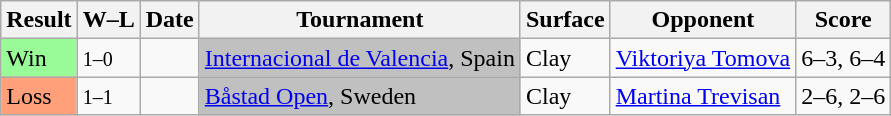<table class="sortable wikitable">
<tr>
<th>Result</th>
<th class="unsortable">W–L</th>
<th>Date</th>
<th>Tournament</th>
<th>Surface</th>
<th>Opponent</th>
<th class="unsortable">Score</th>
</tr>
<tr>
<td bgcolor=98FB98>Win</td>
<td><small>1–0</small></td>
<td><a href='#'></a></td>
<td bgcolor=silver><a href='#'>Internacional de Valencia</a>, Spain</td>
<td>Clay</td>
<td> <a href='#'>Viktoriya Tomova</a></td>
<td>6–3, 6–4</td>
</tr>
<tr>
<td bgcolor=FFA07A>Loss</td>
<td><small>1–1</small></td>
<td><a href='#'></a></td>
<td bgcolor=silver><a href='#'>Båstad Open</a>, Sweden</td>
<td>Clay</td>
<td> <a href='#'>Martina Trevisan</a></td>
<td>2–6, 2–6</td>
</tr>
</table>
